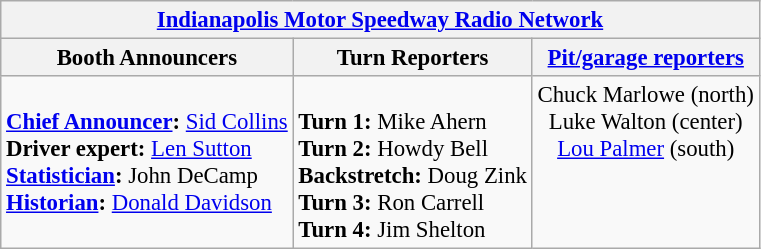<table class="wikitable" style="font-size: 95%;">
<tr>
<th colspan=3><a href='#'>Indianapolis Motor Speedway Radio Network</a></th>
</tr>
<tr>
<th>Booth Announcers</th>
<th>Turn Reporters</th>
<th><a href='#'>Pit/garage reporters</a></th>
</tr>
<tr>
<td valign="top"><br><strong><a href='#'>Chief Announcer</a>:</strong> <a href='#'>Sid Collins</a><br>
<strong>Driver expert:</strong> <a href='#'>Len Sutton</a><br>
<strong><a href='#'>Statistician</a>:</strong> John DeCamp<br>
<strong><a href='#'>Historian</a>:</strong> <a href='#'>Donald Davidson</a><br></td>
<td valign="top"><br><strong>Turn 1:</strong> Mike Ahern<br>
<strong>Turn 2:</strong> Howdy Bell<br>
<strong>Backstretch:</strong> Doug Zink<br>
<strong>Turn 3:</strong> Ron Carrell<br>
<strong>Turn 4:</strong> Jim Shelton<br></td>
<td align="center" valign="top">Chuck Marlowe (north)<br>Luke Walton (center)<br><a href='#'>Lou Palmer</a> (south)</td>
</tr>
</table>
